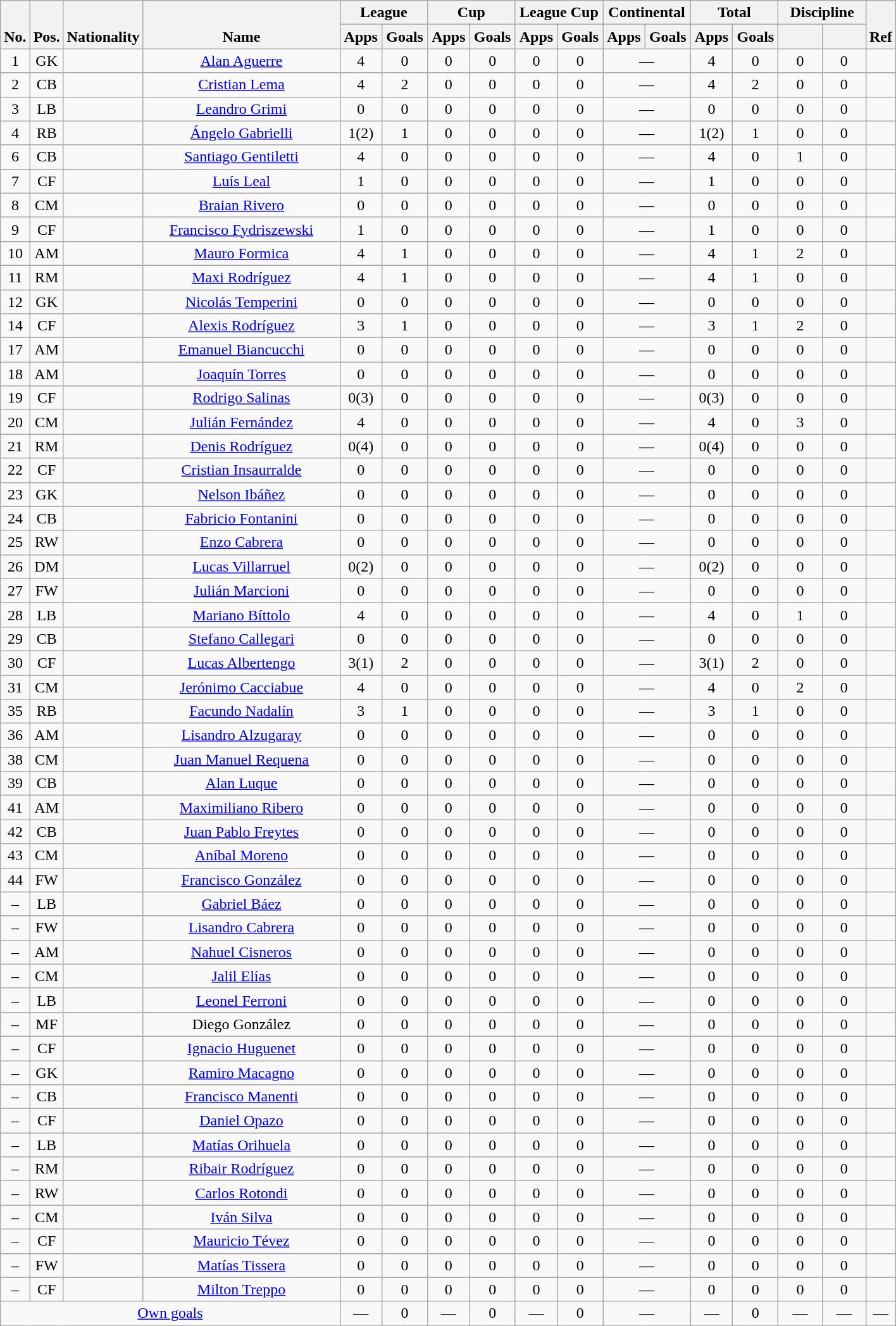<table class="wikitable" style="text-align:center">
<tr>
<th rowspan="2" valign="bottom">No.</th>
<th rowspan="2" valign="bottom">Pos.</th>
<th rowspan="2" valign="bottom">Nationality</th>
<th rowspan="2" valign="bottom" width="200">Name</th>
<th colspan="2" width="85">League</th>
<th colspan="2" width="85">Cup</th>
<th colspan="2" width="85">League Cup</th>
<th colspan="2" width="85">Continental</th>
<th colspan="2" width="85">Total</th>
<th colspan="2" width="85">Discipline</th>
<th rowspan="2" valign="bottom">Ref</th>
</tr>
<tr>
<th>Apps</th>
<th>Goals</th>
<th>Apps</th>
<th>Goals</th>
<th>Apps</th>
<th>Goals</th>
<th>Apps</th>
<th>Goals</th>
<th>Apps</th>
<th>Goals</th>
<th></th>
<th></th>
</tr>
<tr>
<td align="center">1</td>
<td align="center">GK</td>
<td align="center"></td>
<td align="center"><a href='#'>Alan Aguerre</a></td>
<td>4</td>
<td>0</td>
<td>0</td>
<td>0</td>
<td>0</td>
<td>0</td>
<td colspan="2">—</td>
<td>4</td>
<td>0</td>
<td>0</td>
<td>0</td>
<td></td>
</tr>
<tr>
<td align="center">2</td>
<td align="center">CB</td>
<td align="center"></td>
<td align="center"><a href='#'>Cristian Lema</a></td>
<td>4</td>
<td>2</td>
<td>0</td>
<td>0</td>
<td>0</td>
<td>0</td>
<td colspan="2">—</td>
<td>4</td>
<td>2</td>
<td>0</td>
<td>0</td>
<td></td>
</tr>
<tr>
<td align="center">3</td>
<td align="center">LB</td>
<td align="center"></td>
<td align="center"><a href='#'>Leandro Grimi</a></td>
<td>0</td>
<td>0</td>
<td>0</td>
<td>0</td>
<td>0</td>
<td>0</td>
<td colspan="2">—</td>
<td>0</td>
<td>0</td>
<td>0</td>
<td>0</td>
<td></td>
</tr>
<tr>
<td align="center">4</td>
<td align="center">RB</td>
<td align="center"></td>
<td align="center"><a href='#'>Ángelo Gabrielli</a></td>
<td>1(2)</td>
<td>1</td>
<td>0</td>
<td>0</td>
<td>0</td>
<td>0</td>
<td colspan="2">—</td>
<td>1(2)</td>
<td>1</td>
<td>0</td>
<td>0</td>
<td></td>
</tr>
<tr>
<td align="center">6</td>
<td align="center">CB</td>
<td align="center"></td>
<td align="center"><a href='#'>Santiago Gentiletti</a></td>
<td>4</td>
<td>0</td>
<td>0</td>
<td>0</td>
<td>0</td>
<td>0</td>
<td colspan="2">—</td>
<td>4</td>
<td>0</td>
<td>1</td>
<td>0</td>
<td></td>
</tr>
<tr>
<td align="center">7</td>
<td align="center">CF</td>
<td align="center"></td>
<td align="center"><a href='#'>Luís Leal</a></td>
<td>1</td>
<td>0</td>
<td>0</td>
<td>0</td>
<td>0</td>
<td>0</td>
<td colspan="2">—</td>
<td>1</td>
<td>0</td>
<td>0</td>
<td>0</td>
<td></td>
</tr>
<tr>
<td align="center">8</td>
<td align="center">CM</td>
<td align="center"></td>
<td align="center"><a href='#'>Braian Rivero</a></td>
<td>0</td>
<td>0</td>
<td>0</td>
<td>0</td>
<td>0</td>
<td>0</td>
<td colspan="2">—</td>
<td>0</td>
<td>0</td>
<td>0</td>
<td>0</td>
<td></td>
</tr>
<tr>
<td align="center">9</td>
<td align="center">CF</td>
<td align="center"></td>
<td align="center"><a href='#'>Francisco Fydriszewski</a></td>
<td>1</td>
<td>0</td>
<td>0</td>
<td>0</td>
<td>0</td>
<td>0</td>
<td colspan="2">—</td>
<td>1</td>
<td>0</td>
<td>0</td>
<td>0</td>
<td></td>
</tr>
<tr>
<td align="center">10</td>
<td align="center">AM</td>
<td align="center"></td>
<td align="center"><a href='#'>Mauro Formica</a></td>
<td>4</td>
<td>1</td>
<td>0</td>
<td>0</td>
<td>0</td>
<td>0</td>
<td colspan="2">—</td>
<td>4</td>
<td>1</td>
<td>2</td>
<td>0</td>
<td></td>
</tr>
<tr>
<td align="center">11</td>
<td align="center">RM</td>
<td align="center"></td>
<td align="center"><a href='#'>Maxi Rodríguez</a></td>
<td>4</td>
<td>1</td>
<td>0</td>
<td>0</td>
<td>0</td>
<td>0</td>
<td colspan="2">—</td>
<td>4</td>
<td>1</td>
<td>0</td>
<td>0</td>
<td></td>
</tr>
<tr>
<td align="center">12</td>
<td align="center">GK</td>
<td align="center"></td>
<td align="center"><a href='#'>Nicolás Temperini</a></td>
<td>0</td>
<td>0</td>
<td>0</td>
<td>0</td>
<td>0</td>
<td>0</td>
<td colspan="2">—</td>
<td>0</td>
<td>0</td>
<td>0</td>
<td>0</td>
<td></td>
</tr>
<tr>
<td align="center">14</td>
<td align="center">CF</td>
<td align="center"></td>
<td align="center"><a href='#'>Alexis Rodríguez</a></td>
<td>3</td>
<td>1</td>
<td>0</td>
<td>0</td>
<td>0</td>
<td>0</td>
<td colspan="2">—</td>
<td>3</td>
<td>1</td>
<td>2</td>
<td>0</td>
<td></td>
</tr>
<tr>
<td align="center">17</td>
<td align="center">AM</td>
<td align="center"></td>
<td align="center"><a href='#'>Emanuel Biancucchi</a></td>
<td>0</td>
<td>0</td>
<td>0</td>
<td>0</td>
<td>0</td>
<td>0</td>
<td colspan="2">—</td>
<td>0</td>
<td>0</td>
<td>0</td>
<td>0</td>
<td></td>
</tr>
<tr>
<td align="center">18</td>
<td align="center">AM</td>
<td align="center"></td>
<td align="center"><a href='#'>Joaquín Torres</a></td>
<td>0</td>
<td>0</td>
<td>0</td>
<td>0</td>
<td>0</td>
<td>0</td>
<td colspan="2">—</td>
<td>0</td>
<td>0</td>
<td>0</td>
<td>0</td>
<td></td>
</tr>
<tr>
<td align="center">19</td>
<td align="center">CF</td>
<td align="center"></td>
<td align="center"><a href='#'>Rodrigo Salinas</a></td>
<td>0(3)</td>
<td>0</td>
<td>0</td>
<td>0</td>
<td>0</td>
<td>0</td>
<td colspan="2">—</td>
<td>0(3)</td>
<td>0</td>
<td>0</td>
<td>0</td>
<td></td>
</tr>
<tr>
<td align="center">20</td>
<td align="center">CM</td>
<td align="center"></td>
<td align="center"><a href='#'>Julián Fernández</a></td>
<td>4</td>
<td>0</td>
<td>0</td>
<td>0</td>
<td>0</td>
<td>0</td>
<td colspan="2">—</td>
<td>4</td>
<td>0</td>
<td>3</td>
<td>0</td>
<td></td>
</tr>
<tr>
<td align="center">21</td>
<td align="center">RM</td>
<td align="center"></td>
<td align="center"><a href='#'>Denis Rodríguez</a></td>
<td>0(4)</td>
<td>0</td>
<td>0</td>
<td>0</td>
<td>0</td>
<td>0</td>
<td colspan="2">—</td>
<td>0(4)</td>
<td>0</td>
<td>0</td>
<td>0</td>
<td></td>
</tr>
<tr>
<td align="center">22</td>
<td align="center">CF</td>
<td align="center"></td>
<td align="center"><a href='#'>Cristian Insaurralde</a></td>
<td>0</td>
<td>0</td>
<td>0</td>
<td>0</td>
<td>0</td>
<td>0</td>
<td colspan="2">—</td>
<td>0</td>
<td>0</td>
<td>0</td>
<td>0</td>
<td></td>
</tr>
<tr>
<td align="center">23</td>
<td align="center">GK</td>
<td align="center"></td>
<td align="center"><a href='#'>Nelson Ibáñez</a></td>
<td>0</td>
<td>0</td>
<td>0</td>
<td>0</td>
<td>0</td>
<td>0</td>
<td colspan="2">—</td>
<td>0</td>
<td>0</td>
<td>0</td>
<td>0</td>
<td></td>
</tr>
<tr>
<td align="center">24</td>
<td align="center">CB</td>
<td align="center"></td>
<td align="center"><a href='#'>Fabricio Fontanini</a></td>
<td>0</td>
<td>0</td>
<td>0</td>
<td>0</td>
<td>0</td>
<td>0</td>
<td colspan="2">—</td>
<td>0</td>
<td>0</td>
<td>0</td>
<td>0</td>
<td></td>
</tr>
<tr>
<td align="center">25</td>
<td align="center">RW</td>
<td align="center"></td>
<td align="center"><a href='#'>Enzo Cabrera</a></td>
<td>0</td>
<td>0</td>
<td>0</td>
<td>0</td>
<td>0</td>
<td>0</td>
<td colspan="2">—</td>
<td>0</td>
<td>0</td>
<td>0</td>
<td>0</td>
<td></td>
</tr>
<tr>
<td align="center">26</td>
<td align="center">DM</td>
<td align="center"></td>
<td align="center"><a href='#'>Lucas Villarruel</a></td>
<td>0(2)</td>
<td>0</td>
<td>0</td>
<td>0</td>
<td>0</td>
<td>0</td>
<td colspan="2">—</td>
<td>0(2)</td>
<td>0</td>
<td>0</td>
<td>0</td>
<td></td>
</tr>
<tr>
<td align="center">27</td>
<td align="center">FW</td>
<td align="center"></td>
<td align="center"><a href='#'>Julián Marcioni</a></td>
<td>0</td>
<td>0</td>
<td>0</td>
<td>0</td>
<td>0</td>
<td>0</td>
<td colspan="2">—</td>
<td>0</td>
<td>0</td>
<td>0</td>
<td>0</td>
<td></td>
</tr>
<tr>
<td align="center">28</td>
<td align="center">LB</td>
<td align="center"></td>
<td align="center"><a href='#'>Mariano Bíttolo</a></td>
<td>4</td>
<td>0</td>
<td>0</td>
<td>0</td>
<td>0</td>
<td>0</td>
<td colspan="2">—</td>
<td>4</td>
<td>0</td>
<td>1</td>
<td>0</td>
<td></td>
</tr>
<tr>
<td align="center">29</td>
<td align="center">CB</td>
<td align="center"></td>
<td align="center"><a href='#'>Stefano Callegari</a></td>
<td>0</td>
<td>0</td>
<td>0</td>
<td>0</td>
<td>0</td>
<td>0</td>
<td colspan="2">—</td>
<td>0</td>
<td>0</td>
<td>0</td>
<td>0</td>
<td></td>
</tr>
<tr>
<td align="center">30</td>
<td align="center">CF</td>
<td align="center"></td>
<td align="center"><a href='#'>Lucas Albertengo</a></td>
<td>3(1)</td>
<td>2</td>
<td>0</td>
<td>0</td>
<td>0</td>
<td>0</td>
<td colspan="2">—</td>
<td>3(1)</td>
<td>2</td>
<td>0</td>
<td>0</td>
<td></td>
</tr>
<tr>
<td align="center">31</td>
<td align="center">CM</td>
<td align="center"></td>
<td align="center"><a href='#'>Jerónimo Cacciabue</a></td>
<td>4</td>
<td>0</td>
<td>0</td>
<td>0</td>
<td>0</td>
<td>0</td>
<td colspan="2">—</td>
<td>4</td>
<td>0</td>
<td>2</td>
<td>0</td>
<td></td>
</tr>
<tr>
<td align="center">35</td>
<td align="center">RB</td>
<td align="center"></td>
<td align="center"><a href='#'>Facundo Nadalín</a></td>
<td>3</td>
<td>1</td>
<td>0</td>
<td>0</td>
<td>0</td>
<td>0</td>
<td colspan="2">—</td>
<td>3</td>
<td>1</td>
<td>0</td>
<td>0</td>
<td></td>
</tr>
<tr>
<td align="center">36</td>
<td align="center">AM</td>
<td align="center"></td>
<td align="center"><a href='#'>Lisandro Alzugaray</a></td>
<td>0</td>
<td>0</td>
<td>0</td>
<td>0</td>
<td>0</td>
<td>0</td>
<td colspan="2">—</td>
<td>0</td>
<td>0</td>
<td>0</td>
<td>0</td>
<td></td>
</tr>
<tr>
<td align="center">38</td>
<td align="center">CM</td>
<td align="center"></td>
<td align="center"><a href='#'>Juan Manuel Requena</a></td>
<td>0</td>
<td>0</td>
<td>0</td>
<td>0</td>
<td>0</td>
<td>0</td>
<td colspan="2">—</td>
<td>0</td>
<td>0</td>
<td>0</td>
<td>0</td>
<td></td>
</tr>
<tr>
<td align="center">39</td>
<td align="center">CB</td>
<td align="center"></td>
<td align="center"><a href='#'>Alan Luque</a></td>
<td>0</td>
<td>0</td>
<td>0</td>
<td>0</td>
<td>0</td>
<td>0</td>
<td colspan="2">—</td>
<td>0</td>
<td>0</td>
<td>0</td>
<td>0</td>
<td></td>
</tr>
<tr>
<td align="center">41</td>
<td align="center">AM</td>
<td align="center"></td>
<td align="center"><a href='#'>Maximiliano Ribero</a></td>
<td>0</td>
<td>0</td>
<td>0</td>
<td>0</td>
<td>0</td>
<td>0</td>
<td colspan="2">—</td>
<td>0</td>
<td>0</td>
<td>0</td>
<td>0</td>
<td></td>
</tr>
<tr>
<td align="center">42</td>
<td align="center">CB</td>
<td align="center"></td>
<td align="center"><a href='#'>Juan Pablo Freytes</a></td>
<td>0</td>
<td>0</td>
<td>0</td>
<td>0</td>
<td>0</td>
<td>0</td>
<td colspan="2">—</td>
<td>0</td>
<td>0</td>
<td>0</td>
<td>0</td>
<td></td>
</tr>
<tr>
<td align="center">43</td>
<td align="center">CM</td>
<td align="center"></td>
<td align="center"><a href='#'>Aníbal Moreno</a></td>
<td>0</td>
<td>0</td>
<td>0</td>
<td>0</td>
<td>0</td>
<td>0</td>
<td colspan="2">—</td>
<td>0</td>
<td>0</td>
<td>0</td>
<td>0</td>
<td></td>
</tr>
<tr>
<td align="center">44</td>
<td align="center">FW</td>
<td align="center"></td>
<td align="center"><a href='#'>Francisco González</a></td>
<td>0</td>
<td>0</td>
<td>0</td>
<td>0</td>
<td>0</td>
<td>0</td>
<td colspan="2">—</td>
<td>0</td>
<td>0</td>
<td>0</td>
<td>0</td>
<td></td>
</tr>
<tr>
<td align="center">–</td>
<td align="center">LB</td>
<td align="center"></td>
<td align="center"><a href='#'>Gabriel Báez</a></td>
<td>0</td>
<td>0</td>
<td>0</td>
<td>0</td>
<td>0</td>
<td>0</td>
<td colspan="2">—</td>
<td>0</td>
<td>0</td>
<td>0</td>
<td>0</td>
<td></td>
</tr>
<tr>
<td align="center">–</td>
<td align="center">FW</td>
<td align="center"></td>
<td align="center"><a href='#'>Lisandro Cabrera</a></td>
<td>0</td>
<td>0</td>
<td>0</td>
<td>0</td>
<td>0</td>
<td>0</td>
<td colspan="2">—</td>
<td>0</td>
<td>0</td>
<td>0</td>
<td>0</td>
<td></td>
</tr>
<tr>
<td align="center">–</td>
<td align="center">AM</td>
<td align="center"></td>
<td align="center"><a href='#'>Nahuel Cisneros</a></td>
<td>0</td>
<td>0</td>
<td>0</td>
<td>0</td>
<td>0</td>
<td>0</td>
<td colspan="2">—</td>
<td>0</td>
<td>0</td>
<td>0</td>
<td>0</td>
<td></td>
</tr>
<tr>
<td align="center">–</td>
<td align="center">CM</td>
<td align="center"></td>
<td align="center"><a href='#'>Jalil Elías</a></td>
<td>0</td>
<td>0</td>
<td>0</td>
<td>0</td>
<td>0</td>
<td>0</td>
<td colspan="2">—</td>
<td>0</td>
<td>0</td>
<td>0</td>
<td>0</td>
<td></td>
</tr>
<tr>
<td align="center">–</td>
<td align="center">LB</td>
<td align="center"></td>
<td align="center"><a href='#'>Leonel Ferroni</a></td>
<td>0</td>
<td>0</td>
<td>0</td>
<td>0</td>
<td>0</td>
<td>0</td>
<td colspan="2">—</td>
<td>0</td>
<td>0</td>
<td>0</td>
<td>0</td>
<td></td>
</tr>
<tr>
<td align="center">–</td>
<td align="center">MF</td>
<td align="center"></td>
<td align="center">Diego González</td>
<td>0</td>
<td>0</td>
<td>0</td>
<td>0</td>
<td>0</td>
<td>0</td>
<td colspan="2">—</td>
<td>0</td>
<td>0</td>
<td>0</td>
<td>0</td>
<td></td>
</tr>
<tr>
<td align="center">–</td>
<td align="center">CF</td>
<td align="center"></td>
<td align="center"><a href='#'>Ignacio Huguenet</a></td>
<td>0</td>
<td>0</td>
<td>0</td>
<td>0</td>
<td>0</td>
<td>0</td>
<td colspan="2">—</td>
<td>0</td>
<td>0</td>
<td>0</td>
<td>0</td>
<td></td>
</tr>
<tr>
<td align="center">–</td>
<td align="center">GK</td>
<td align="center"></td>
<td align="center"><a href='#'>Ramiro Macagno</a></td>
<td>0</td>
<td>0</td>
<td>0</td>
<td>0</td>
<td>0</td>
<td>0</td>
<td colspan="2">—</td>
<td>0</td>
<td>0</td>
<td>0</td>
<td>0</td>
<td></td>
</tr>
<tr>
<td align="center">–</td>
<td align="center">CB</td>
<td align="center"></td>
<td align="center"><a href='#'>Francisco Manenti</a></td>
<td>0</td>
<td>0</td>
<td>0</td>
<td>0</td>
<td>0</td>
<td>0</td>
<td colspan="2">—</td>
<td>0</td>
<td>0</td>
<td>0</td>
<td>0</td>
<td></td>
</tr>
<tr>
<td align="center">–</td>
<td align="center">CF</td>
<td align="center"></td>
<td align="center"><a href='#'>Daniel Opazo</a></td>
<td>0</td>
<td>0</td>
<td>0</td>
<td>0</td>
<td>0</td>
<td>0</td>
<td colspan="2">—</td>
<td>0</td>
<td>0</td>
<td>0</td>
<td>0</td>
<td></td>
</tr>
<tr>
<td align="center">–</td>
<td align="center">LB</td>
<td align="center"></td>
<td align="center"><a href='#'>Matías Orihuela</a></td>
<td>0</td>
<td>0</td>
<td>0</td>
<td>0</td>
<td>0</td>
<td>0</td>
<td colspan="2">—</td>
<td>0</td>
<td>0</td>
<td>0</td>
<td>0</td>
<td></td>
</tr>
<tr>
<td align="center">–</td>
<td align="center">RM</td>
<td align="center"></td>
<td align="center"><a href='#'>Ribair Rodríguez</a></td>
<td>0</td>
<td>0</td>
<td>0</td>
<td>0</td>
<td>0</td>
<td>0</td>
<td colspan="2">—</td>
<td>0</td>
<td>0</td>
<td>0</td>
<td>0</td>
<td></td>
</tr>
<tr>
<td align="center">–</td>
<td align="center">RW</td>
<td align="center"></td>
<td align="center"><a href='#'>Carlos Rotondi</a></td>
<td>0</td>
<td>0</td>
<td>0</td>
<td>0</td>
<td>0</td>
<td>0</td>
<td colspan="2">—</td>
<td>0</td>
<td>0</td>
<td>0</td>
<td>0</td>
<td></td>
</tr>
<tr>
<td align="center">–</td>
<td align="center">CM</td>
<td align="center"></td>
<td align="center"><a href='#'>Iván Silva</a></td>
<td>0</td>
<td>0</td>
<td>0</td>
<td>0</td>
<td>0</td>
<td>0</td>
<td colspan="2">—</td>
<td>0</td>
<td>0</td>
<td>0</td>
<td>0</td>
<td></td>
</tr>
<tr>
<td align="center">–</td>
<td align="center">CF</td>
<td align="center"></td>
<td align="center"><a href='#'>Mauricio Tévez</a></td>
<td>0</td>
<td>0</td>
<td>0</td>
<td>0</td>
<td>0</td>
<td>0</td>
<td colspan="2">—</td>
<td>0</td>
<td>0</td>
<td>0</td>
<td>0</td>
<td></td>
</tr>
<tr>
<td align="center">–</td>
<td align="center">FW</td>
<td align="center"></td>
<td align="center"><a href='#'>Matías Tissera</a></td>
<td>0</td>
<td>0</td>
<td>0</td>
<td>0</td>
<td>0</td>
<td>0</td>
<td colspan="2">—</td>
<td>0</td>
<td>0</td>
<td>0</td>
<td>0</td>
<td></td>
</tr>
<tr>
<td align="center">–</td>
<td align="center">CF</td>
<td align="center"></td>
<td align="center"><a href='#'>Milton Treppo</a></td>
<td>0</td>
<td>0</td>
<td>0</td>
<td>0</td>
<td>0</td>
<td>0</td>
<td colspan="2">—</td>
<td>0</td>
<td>0</td>
<td>0</td>
<td>0</td>
<td></td>
</tr>
<tr>
<td colspan="4" align="center"><a href='#'>Own goals</a></td>
<td>—</td>
<td>0</td>
<td>—</td>
<td>0</td>
<td>—</td>
<td>0</td>
<td colspan="2">—</td>
<td>—</td>
<td>0</td>
<td>—</td>
<td>—</td>
<td>—<br></td>
</tr>
</table>
